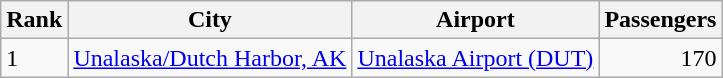<table class="wikitable">
<tr>
<th>Rank</th>
<th>City</th>
<th>Airport</th>
<th>Passengers</th>
</tr>
<tr>
<td>1</td>
<td><a href='#'>Unalaska/Dutch Harbor, AK</a></td>
<td><a href='#'>Unalaska Airport (DUT)</a></td>
<td align="right">170</td>
</tr>
</table>
